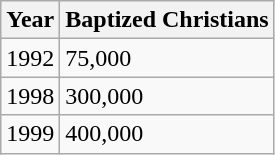<table class="wikitable">
<tr>
<th>Year</th>
<th>Baptized Christians</th>
</tr>
<tr>
<td>1992</td>
<td>75,000</td>
</tr>
<tr>
<td>1998</td>
<td>300,000</td>
</tr>
<tr>
<td>1999</td>
<td>400,000</td>
</tr>
</table>
